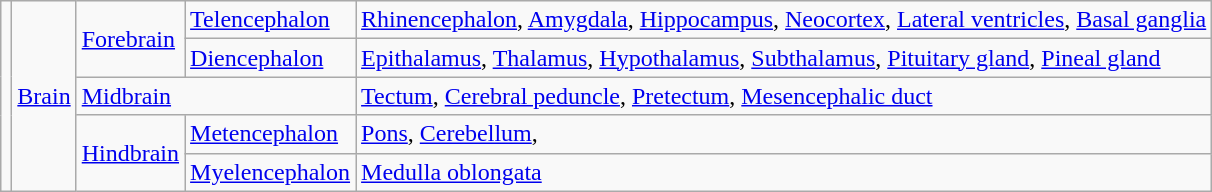<table class="wikitable">
<tr>
<td rowspan=5></td>
<td rowspan=5><a href='#'>Brain</a></td>
<td rowspan=2><a href='#'>Forebrain</a></td>
<td><a href='#'>Telencephalon</a></td>
<td colspan=2><a href='#'>Rhinencephalon</a>, <a href='#'>Amygdala</a>, <a href='#'>Hippocampus</a>, <a href='#'>Neocortex</a>, <a href='#'>Lateral ventricles</a>, <a href='#'>Basal ganglia</a></td>
</tr>
<tr>
<td><a href='#'>Diencephalon</a></td>
<td colspan=2><a href='#'>Epithalamus</a>, <a href='#'>Thalamus</a>, <a href='#'>Hypothalamus</a>, <a href='#'>Subthalamus</a>, <a href='#'>Pituitary gland</a>, <a href='#'>Pineal gland</a></td>
</tr>
<tr>
<td colspan=2><a href='#'>Midbrain</a></td>
<td colspan=2><a href='#'>Tectum</a>, <a href='#'>Cerebral peduncle</a>, <a href='#'>Pretectum</a>, <a href='#'>Mesencephalic duct</a></td>
</tr>
<tr>
<td rowspan=2><a href='#'>Hindbrain</a></td>
<td><a href='#'>Metencephalon</a></td>
<td><a href='#'>Pons</a>, <a href='#'>Cerebellum</a>,</td>
</tr>
<tr>
<td><a href='#'>Myelencephalon</a></td>
<td><a href='#'>Medulla oblongata</a></td>
</tr>
</table>
